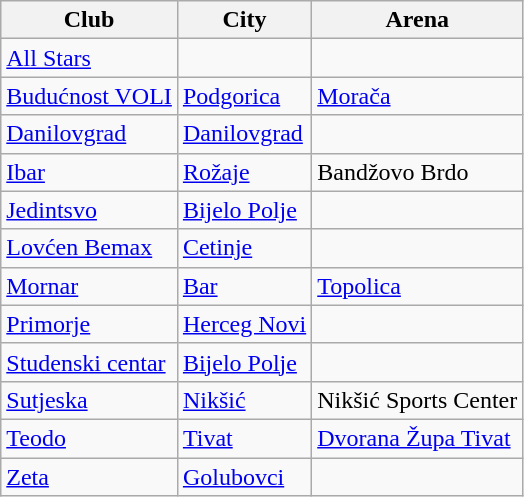<table class="wikitable sortable">
<tr>
<th>Club</th>
<th>City</th>
<th>Arena</th>
</tr>
<tr>
<td><a href='#'>All Stars</a></td>
<td></td>
<td></td>
</tr>
<tr>
<td><a href='#'>Budućnost VOLI</a></td>
<td><a href='#'>Podgorica</a></td>
<td><a href='#'>Morača</a></td>
</tr>
<tr>
<td><a href='#'>Danilovgrad</a></td>
<td><a href='#'>Danilovgrad</a></td>
<td></td>
</tr>
<tr>
<td><a href='#'>Ibar</a></td>
<td><a href='#'>Rožaje</a></td>
<td>Bandžovo Brdo</td>
</tr>
<tr>
<td><a href='#'>Jedintsvo</a></td>
<td><a href='#'>Bijelo Polje</a></td>
<td></td>
</tr>
<tr>
<td><a href='#'>Lovćen Bemax</a></td>
<td><a href='#'>Cetinje</a></td>
<td></td>
</tr>
<tr>
<td><a href='#'>Mornar</a></td>
<td><a href='#'>Bar</a></td>
<td><a href='#'>Topolica</a></td>
</tr>
<tr>
<td><a href='#'>Primorje</a></td>
<td><a href='#'>Herceg Novi</a></td>
<td></td>
</tr>
<tr>
<td><a href='#'>Studenski centar</a></td>
<td><a href='#'>Bijelo Polje</a></td>
<td></td>
</tr>
<tr>
<td><a href='#'>Sutjeska</a></td>
<td><a href='#'>Nikšić</a></td>
<td>Nikšić Sports Center</td>
</tr>
<tr>
<td><a href='#'>Teodo</a></td>
<td><a href='#'>Tivat</a></td>
<td><a href='#'>Dvorana Župa Tivat</a></td>
</tr>
<tr>
<td><a href='#'>Zeta</a></td>
<td><a href='#'>Golubovci</a></td>
<td></td>
</tr>
</table>
